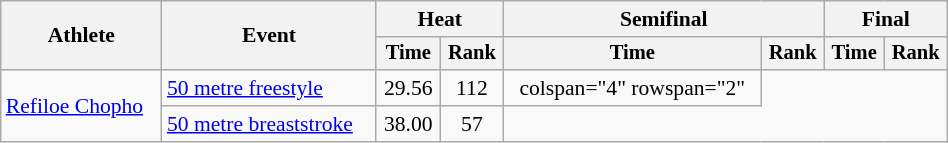<table class="wikitable" style="text-align:center; font-size:90%; width:50%;">
<tr>
<th rowspan="2">Athlete</th>
<th rowspan="2">Event</th>
<th colspan="2">Heat</th>
<th colspan="2">Semifinal</th>
<th colspan="2">Final</th>
</tr>
<tr style="font-size:95%">
<th>Time</th>
<th>Rank</th>
<th>Time</th>
<th>Rank</th>
<th>Time</th>
<th>Rank</th>
</tr>
<tr align=center>
<td align=left rowspan="2"><a href='#'>Refiloe Chopho</a></td>
<td align=left><a href='#'>50 metre freestyle</a></td>
<td>29.56</td>
<td>112</td>
<td>colspan="4" rowspan="2" </td>
</tr>
<tr align=center>
<td align=left><a href='#'>50 metre breaststroke</a></td>
<td>38.00</td>
<td>57</td>
</tr>
</table>
